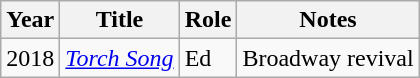<table class="wikitable">
<tr>
<th>Year</th>
<th>Title</th>
<th>Role</th>
<th>Notes</th>
</tr>
<tr>
<td>2018</td>
<td><em><a href='#'>Torch Song</a></em></td>
<td>Ed</td>
<td>Broadway revival</td>
</tr>
</table>
